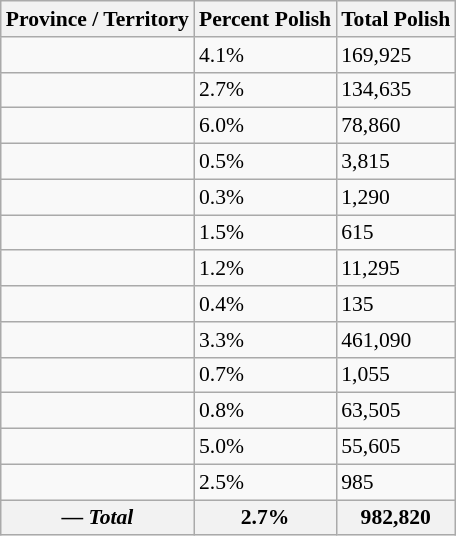<table class="wikitable sortable collapsible" style="font-size: 90%;">
<tr>
<th>Province / Territory</th>
<th>Percent Polish</th>
<th>Total Polish</th>
</tr>
<tr>
<td></td>
<td>4.1%</td>
<td>169,925</td>
</tr>
<tr>
<td></td>
<td>2.7%</td>
<td>134,635</td>
</tr>
<tr>
<td></td>
<td>6.0%</td>
<td>78,860</td>
</tr>
<tr>
<td></td>
<td>0.5%</td>
<td>3,815</td>
</tr>
<tr>
<td></td>
<td>0.3%</td>
<td>1,290</td>
</tr>
<tr>
<td></td>
<td>1.5%</td>
<td>615</td>
</tr>
<tr>
<td></td>
<td>1.2%</td>
<td>11,295</td>
</tr>
<tr>
<td></td>
<td>0.4%</td>
<td>135</td>
</tr>
<tr>
<td></td>
<td>3.3%</td>
<td>461,090</td>
</tr>
<tr>
<td></td>
<td>0.7%</td>
<td>1,055</td>
</tr>
<tr>
<td></td>
<td>0.8%</td>
<td>63,505</td>
</tr>
<tr>
<td></td>
<td>5.0%</td>
<td>55,605</td>
</tr>
<tr>
<td></td>
<td>2.5%</td>
<td>985</td>
</tr>
<tr>
<th><strong></strong> — <em>Total</em></th>
<th>2.7%</th>
<th>982,820</th>
</tr>
</table>
